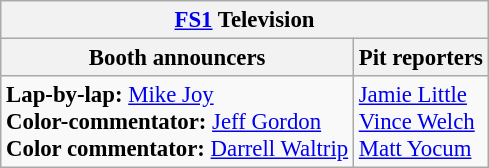<table class="wikitable" style="font-size: 95%;">
<tr>
<th colspan="2"><a href='#'>FS1</a> Television</th>
</tr>
<tr>
<th>Booth announcers</th>
<th>Pit reporters</th>
</tr>
<tr>
<td><strong>Lap-by-lap:</strong> <a href='#'>Mike Joy</a> <br><strong>Color-commentator:</strong> <a href='#'>Jeff Gordon</a> <br><strong>Color commentator:</strong> <a href='#'>Darrell Waltrip</a></td>
<td><a href='#'>Jamie Little</a><br><a href='#'>Vince Welch</a><br><a href='#'>Matt Yocum</a></td>
</tr>
</table>
